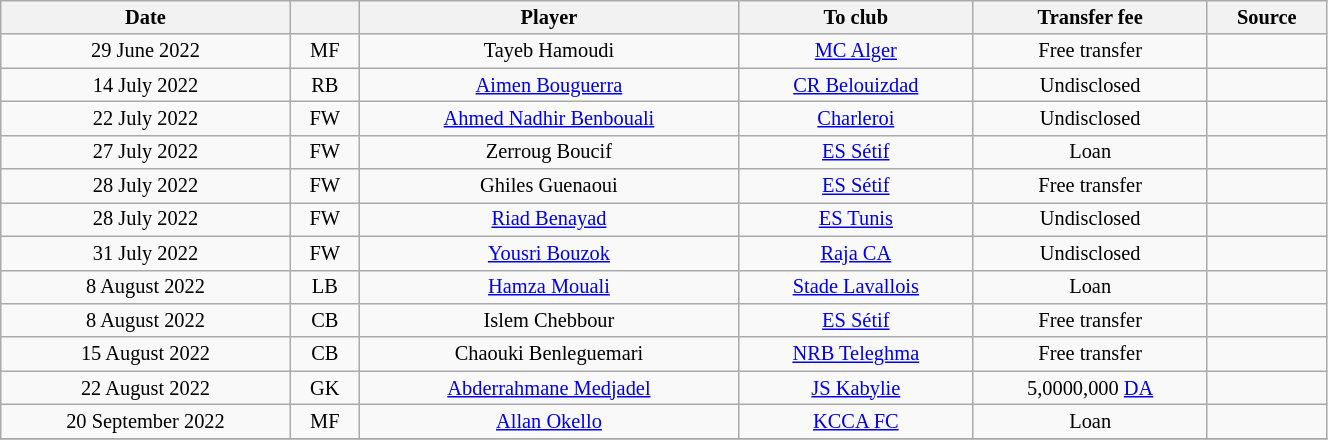<table class="wikitable sortable" style="width:70%; text-align:center; font-size:85%; text-align:centre;">
<tr>
<th>Date</th>
<th></th>
<th>Player</th>
<th>To club</th>
<th>Transfer fee</th>
<th>Source</th>
</tr>
<tr>
<td>29 June 2022</td>
<td>MF</td>
<td>  Tayeb Hamoudi</td>
<td><a href='#'>MC Alger</a></td>
<td>Free transfer</td>
<td></td>
</tr>
<tr>
<td>14 July 2022</td>
<td>RB</td>
<td> <a href='#'>Aimen Bouguerra</a></td>
<td><a href='#'>CR Belouizdad</a></td>
<td>Undisclosed</td>
<td></td>
</tr>
<tr>
<td>22 July 2022</td>
<td>FW</td>
<td>  <a href='#'>Ahmed Nadhir Benbouali</a></td>
<td> <a href='#'>Charleroi</a></td>
<td>Undisclosed</td>
<td></td>
</tr>
<tr>
<td>27 July 2022</td>
<td>FW</td>
<td> Zerroug Boucif</td>
<td><a href='#'>ES Sétif</a></td>
<td>Loan</td>
<td></td>
</tr>
<tr>
<td>28 July 2022</td>
<td>FW</td>
<td> Ghiles Guenaoui</td>
<td><a href='#'>ES Sétif</a></td>
<td>Free transfer</td>
<td></td>
</tr>
<tr>
<td>28 July 2022</td>
<td>FW</td>
<td>  <a href='#'>Riad Benayad</a></td>
<td> <a href='#'>ES Tunis</a></td>
<td>Undisclosed</td>
<td></td>
</tr>
<tr>
<td>31 July 2022</td>
<td>FW</td>
<td>  <a href='#'>Yousri Bouzok</a></td>
<td> <a href='#'>Raja CA</a></td>
<td>Undisclosed</td>
<td></td>
</tr>
<tr>
<td>8 August 2022</td>
<td>LB</td>
<td> <a href='#'>Hamza Mouali</a></td>
<td> <a href='#'>Stade Lavallois</a></td>
<td>Loan</td>
<td></td>
</tr>
<tr>
<td>8 August 2022</td>
<td>CB</td>
<td> Islem Chebbour</td>
<td><a href='#'>ES Sétif</a></td>
<td>Free transfer</td>
<td></td>
</tr>
<tr>
<td>15 August 2022</td>
<td>CB</td>
<td> Chaouki Benleguemari</td>
<td><a href='#'>NRB Teleghma</a></td>
<td>Free transfer</td>
<td></td>
</tr>
<tr>
<td>22 August 2022</td>
<td>GK</td>
<td> <a href='#'>Abderrahmane Medjadel</a></td>
<td><a href='#'>JS Kabylie</a></td>
<td>5,0000,000 <a href='#'>DA</a></td>
<td></td>
</tr>
<tr>
<td>20 September 2022</td>
<td>MF</td>
<td>  <a href='#'>Allan Okello</a></td>
<td> <a href='#'>KCCA FC</a></td>
<td>Loan</td>
<td></td>
</tr>
<tr>
</tr>
</table>
